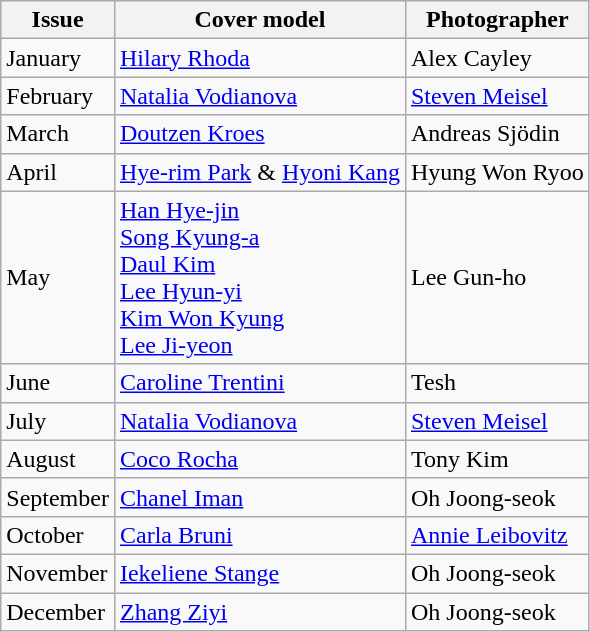<table class="sortable wikitable">
<tr>
<th>Issue</th>
<th>Cover model</th>
<th>Photographer</th>
</tr>
<tr>
<td>January</td>
<td><a href='#'>Hilary Rhoda</a></td>
<td>Alex Cayley</td>
</tr>
<tr>
<td>February</td>
<td><a href='#'>Natalia Vodianova</a></td>
<td><a href='#'>Steven Meisel</a></td>
</tr>
<tr>
<td>March</td>
<td><a href='#'>Doutzen Kroes</a></td>
<td>Andreas Sjödin</td>
</tr>
<tr>
<td>April</td>
<td><a href='#'>Hye-rim Park</a> & <a href='#'>Hyoni Kang</a></td>
<td>Hyung Won Ryoo</td>
</tr>
<tr>
<td>May</td>
<td><a href='#'>Han Hye-jin</a><br><a href='#'>Song Kyung-a</a><br><a href='#'>Daul Kim</a><br><a href='#'>Lee Hyun-yi</a><br> <a href='#'>Kim Won Kyung</a><br><a href='#'>Lee Ji-yeon</a></td>
<td>Lee Gun-ho</td>
</tr>
<tr>
<td>June</td>
<td><a href='#'>Caroline Trentini</a></td>
<td>Tesh</td>
</tr>
<tr>
<td>July</td>
<td><a href='#'>Natalia Vodianova</a></td>
<td><a href='#'>Steven Meisel</a></td>
</tr>
<tr>
<td>August</td>
<td><a href='#'>Coco Rocha</a></td>
<td>Tony Kim</td>
</tr>
<tr>
<td>September</td>
<td><a href='#'>Chanel Iman</a></td>
<td>Oh Joong-seok</td>
</tr>
<tr>
<td>October</td>
<td><a href='#'>Carla Bruni</a></td>
<td><a href='#'>Annie Leibovitz</a></td>
</tr>
<tr>
<td>November</td>
<td><a href='#'>Iekeliene Stange</a></td>
<td>Oh Joong-seok</td>
</tr>
<tr>
<td>December</td>
<td><a href='#'>Zhang Ziyi</a></td>
<td>Oh Joong-seok</td>
</tr>
</table>
